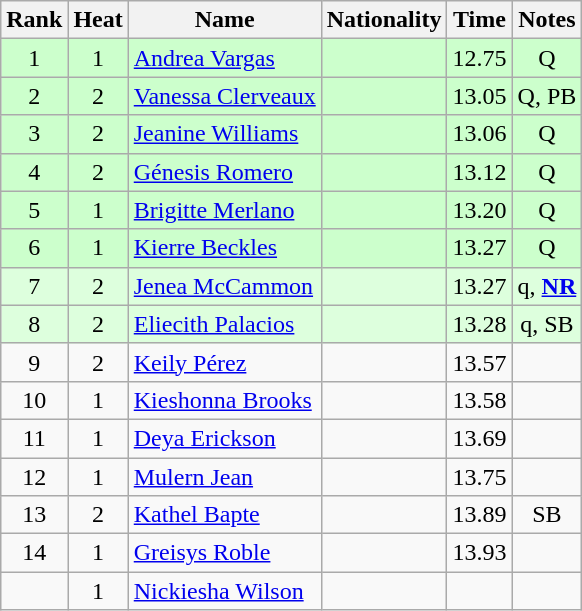<table class="wikitable sortable" style="text-align:center">
<tr>
<th>Rank</th>
<th>Heat</th>
<th>Name</th>
<th>Nationality</th>
<th>Time</th>
<th>Notes</th>
</tr>
<tr bgcolor=ccffcc>
<td>1</td>
<td>1</td>
<td align=left><a href='#'>Andrea Vargas</a></td>
<td align=left></td>
<td>12.75</td>
<td>Q</td>
</tr>
<tr bgcolor=ccffcc>
<td>2</td>
<td>2</td>
<td align=left><a href='#'>Vanessa Clerveaux</a></td>
<td align=left></td>
<td>13.05</td>
<td>Q, PB</td>
</tr>
<tr bgcolor=ccffcc>
<td>3</td>
<td>2</td>
<td align=left><a href='#'>Jeanine Williams</a></td>
<td align=left></td>
<td>13.06</td>
<td>Q</td>
</tr>
<tr bgcolor=ccffcc>
<td>4</td>
<td>2</td>
<td align=left><a href='#'>Génesis Romero</a></td>
<td align=left></td>
<td>13.12</td>
<td>Q</td>
</tr>
<tr bgcolor=ccffcc>
<td>5</td>
<td>1</td>
<td align=left><a href='#'>Brigitte Merlano</a></td>
<td align=left></td>
<td>13.20</td>
<td>Q</td>
</tr>
<tr bgcolor=ccffcc>
<td>6</td>
<td>1</td>
<td align=left><a href='#'>Kierre Beckles</a></td>
<td align=left></td>
<td>13.27</td>
<td>Q</td>
</tr>
<tr bgcolor=ddffdd>
<td>7</td>
<td>2</td>
<td align=left><a href='#'>Jenea McCammon</a></td>
<td align=left></td>
<td>13.27</td>
<td>q, <strong><a href='#'>NR</a></strong></td>
</tr>
<tr bgcolor=ddffdd>
<td>8</td>
<td>2</td>
<td align=left><a href='#'>Eliecith Palacios</a></td>
<td align=left></td>
<td>13.28</td>
<td>q, SB</td>
</tr>
<tr>
<td>9</td>
<td>2</td>
<td align=left><a href='#'>Keily Pérez</a></td>
<td align=left></td>
<td>13.57</td>
<td></td>
</tr>
<tr>
<td>10</td>
<td>1</td>
<td align=left><a href='#'>Kieshonna Brooks</a></td>
<td align=left></td>
<td>13.58</td>
<td></td>
</tr>
<tr>
<td>11</td>
<td>1</td>
<td align=left><a href='#'>Deya Erickson</a></td>
<td align=left></td>
<td>13.69</td>
<td></td>
</tr>
<tr>
<td>12</td>
<td>1</td>
<td align=left><a href='#'>Mulern Jean</a></td>
<td align=left></td>
<td>13.75</td>
<td></td>
</tr>
<tr>
<td>13</td>
<td>2</td>
<td align=left><a href='#'>Kathel Bapte</a></td>
<td align=left></td>
<td>13.89</td>
<td>SB</td>
</tr>
<tr>
<td>14</td>
<td>1</td>
<td align=left><a href='#'>Greisys Roble</a></td>
<td align=left></td>
<td>13.93</td>
<td></td>
</tr>
<tr>
<td></td>
<td>1</td>
<td align=left><a href='#'>Nickiesha Wilson</a></td>
<td align=left></td>
<td></td>
<td></td>
</tr>
</table>
